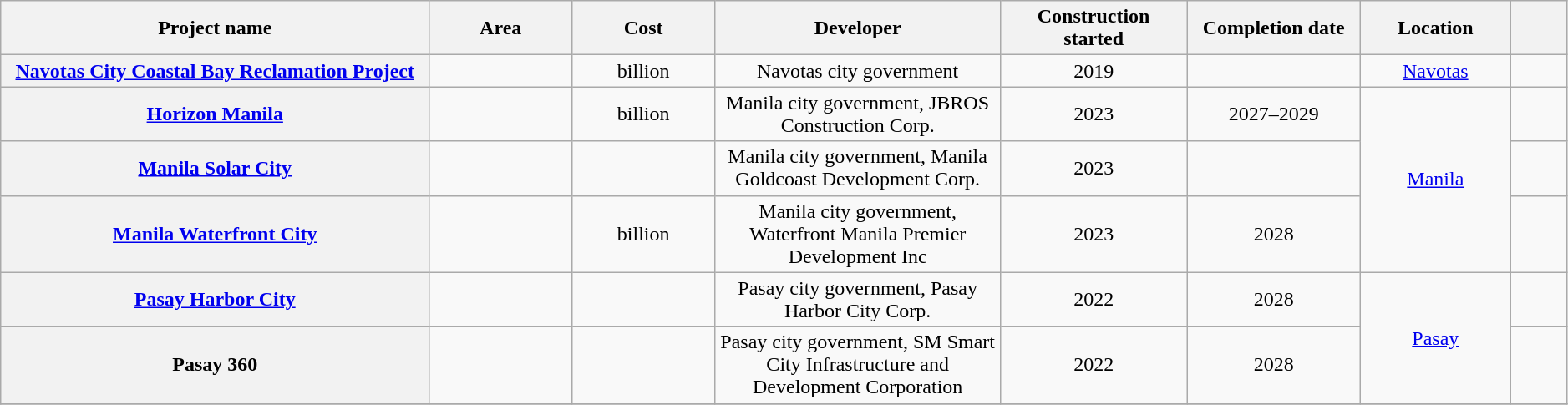<table class="wikitable plainrowheaders" style="text-align:center; width:99%;">
<tr>
<th scope="col" style="width:15%;">Project name</th>
<th scope="col" style="width:5%;">Area</th>
<th scope="col" style="width:5%;">Cost</th>
<th scope="col" style="width:10%;">Developer</th>
<th scope="col" style="width:5%;">Construction started</th>
<th scope="col" style="width:5%;">Completion date</th>
<th scope="col" style="width:5%;">Location</th>
<th scope="col" style="width:2%;"></th>
</tr>
<tr>
<th><a href='#'>Navotas City Coastal Bay Reclamation Project</a></th>
<td></td>
<td class="nowrap"> billion</td>
<td>Navotas city government</td>
<td>2019</td>
<td></td>
<td><a href='#'>Navotas</a></td>
<td></td>
</tr>
<tr>
<th><a href='#'>Horizon Manila</a></th>
<td></td>
<td class="nowrap"> billion</td>
<td>Manila city government, JBROS Construction Corp.</td>
<td>2023</td>
<td>2027–2029</td>
<td rowspan="3"><a href='#'>Manila</a></td>
<td></td>
</tr>
<tr>
<th><a href='#'>Manila Solar City</a></th>
<td></td>
<td></td>
<td>Manila city government, Manila Goldcoast Development Corp.</td>
<td>2023</td>
<td></td>
<td></td>
</tr>
<tr>
<th><a href='#'>Manila Waterfront City</a></th>
<td></td>
<td class="nowrap"> billion</td>
<td>Manila city government, Waterfront Manila Premier Development Inc</td>
<td>2023</td>
<td>2028</td>
<td></td>
</tr>
<tr>
<th><a href='#'>Pasay Harbor City</a></th>
<td></td>
<td></td>
<td>Pasay city government, Pasay Harbor City Corp.</td>
<td>2022</td>
<td>2028</td>
<td rowspan="2"><a href='#'>Pasay</a></td>
<td></td>
</tr>
<tr>
<th>Pasay 360</th>
<td></td>
<td></td>
<td>Pasay city government, SM Smart City Infrastructure and Development Corporation</td>
<td>2022</td>
<td>2028</td>
<td></td>
</tr>
<tr>
</tr>
</table>
